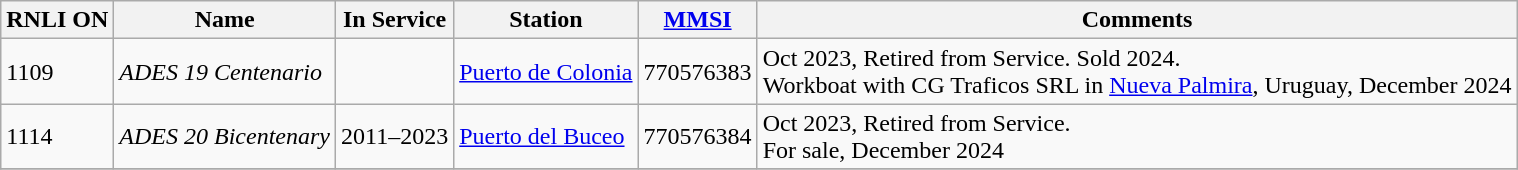<table class="wikitable">
<tr>
<th>RNLI ON</th>
<th>Name</th>
<th>In Service </th>
<th>Station</th>
<th><a href='#'>MMSI</a></th>
<th>Comments</th>
</tr>
<tr>
<td>1109</td>
<td><em>ADES 19 Centenario</em></td>
<td></td>
<td><a href='#'>Puerto de Colonia</a></td>
<td>770576383</td>
<td>Oct 2023, Retired from Service. Sold 2024.<br>Workboat with CG Traficos SRL in <a href='#'>Nueva Palmira</a>, Uruguay, December 2024</td>
</tr>
<tr>
<td>1114</td>
<td><em>ADES 20 Bicentenary</em></td>
<td>2011–2023</td>
<td><a href='#'>Puerto del Buceo</a></td>
<td>770576384</td>
<td>Oct 2023, Retired from Service.<br>For sale, December 2024</td>
</tr>
<tr>
</tr>
</table>
